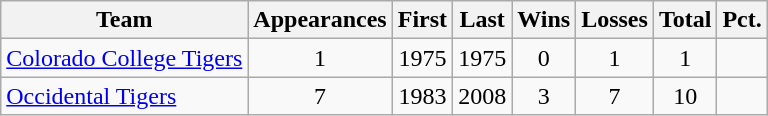<table class="wikitable sortable" style="text-align:center;">
<tr>
<th>Team</th>
<th>Appearances</th>
<th>First</th>
<th>Last</th>
<th>Wins</th>
<th>Losses</th>
<th>Total</th>
<th>Pct.</th>
</tr>
<tr>
<td style="text-align:left;"><a href='#'>Colorado College Tigers</a></td>
<td>1</td>
<td>1975</td>
<td>1975</td>
<td>0</td>
<td>1</td>
<td>1</td>
<td></td>
</tr>
<tr>
<td style="text-align:left;"><a href='#'>Occidental Tigers</a></td>
<td>7</td>
<td>1983</td>
<td>2008</td>
<td>3</td>
<td>7</td>
<td>10</td>
<td></td>
</tr>
</table>
